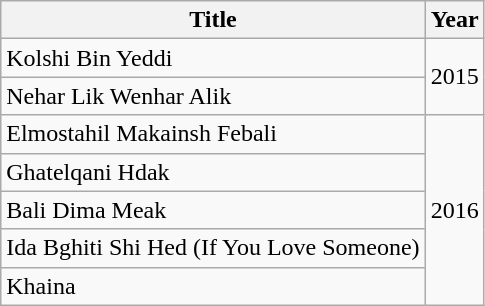<table class="wikitable">
<tr>
<th>Title</th>
<th>Year</th>
</tr>
<tr>
<td>Kolshi Bin Yeddi</td>
<td rowspan=2>2015</td>
</tr>
<tr>
<td>Nehar Lik Wenhar Alik</td>
</tr>
<tr>
<td>Elmostahil Makainsh Febali</td>
<td rowspan=5>2016</td>
</tr>
<tr>
<td>Ghatelqani Hdak</td>
</tr>
<tr>
<td>Bali Dima Meak</td>
</tr>
<tr>
<td>Ida Bghiti Shi Hed (If You Love Someone)</td>
</tr>
<tr>
<td>Khaina</td>
</tr>
</table>
